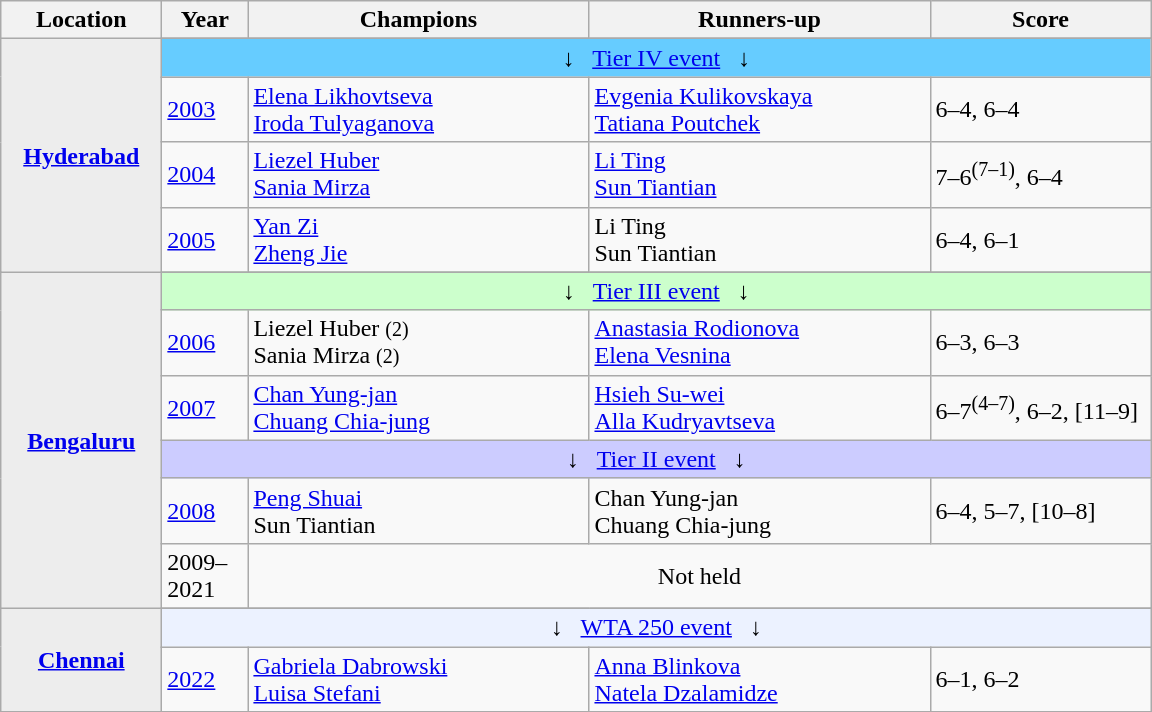<table class="wikitable">
<tr>
<th width=100>Location</th>
<th width=50>Year</th>
<th width=220>Champions</th>
<th width=220>Runners-up</th>
<th width=140>Score</th>
</tr>
<tr>
<th rowspan="5" style="background:#ededed"><a href='#'>Hyderabad</a></th>
</tr>
<tr bgcolor=#66CCFF>
<td colspan="5" align="center">↓   <a href='#'>Tier IV event</a>   ↓</td>
</tr>
<tr>
<td><a href='#'>2003</a></td>
<td> <a href='#'>Elena Likhovtseva</a> <br>  <a href='#'>Iroda Tulyaganova</a></td>
<td> <a href='#'>Evgenia Kulikovskaya</a> <br>  <a href='#'>Tatiana Poutchek</a></td>
<td>6–4, 6–4</td>
</tr>
<tr>
<td><a href='#'>2004</a></td>
<td> <a href='#'>Liezel Huber</a> <br>  <a href='#'>Sania Mirza</a></td>
<td> <a href='#'>Li Ting</a><br> <a href='#'>Sun Tiantian</a></td>
<td>7–6<sup>(7–1)</sup>, 6–4</td>
</tr>
<tr>
<td><a href='#'>2005</a></td>
<td> <a href='#'>Yan Zi</a> <br>  <a href='#'>Zheng Jie</a></td>
<td> Li Ting<br>  Sun Tiantian</td>
<td>6–4, 6–1</td>
</tr>
<tr>
<th rowspan="7" style="background:#ededed"><a href='#'>Bengaluru</a></th>
</tr>
<tr bgcolor=#CCFFCC>
<td colspan="5" align="center">↓   <a href='#'>Tier III event</a>   ↓</td>
</tr>
<tr>
<td><a href='#'>2006</a></td>
<td> Liezel Huber <small>(2)</small> <br>  Sania Mirza <small>(2)</small></td>
<td> <a href='#'>Anastasia Rodionova</a><br> <a href='#'>Elena Vesnina</a></td>
<td>6–3, 6–3</td>
</tr>
<tr>
<td><a href='#'>2007</a></td>
<td> <a href='#'>Chan Yung-jan</a> <br>  <a href='#'>Chuang Chia-jung</a></td>
<td> <a href='#'>Hsieh Su-wei</a> <br>  <a href='#'>Alla Kudryavtseva</a></td>
<td>6–7<sup>(4–7)</sup>, 6–2, [11–9]</td>
</tr>
<tr bgcolor=#ccccff>
<td colspan="5" align="center">↓   <a href='#'>Tier II event</a>   ↓</td>
</tr>
<tr>
<td><a href='#'>2008</a></td>
<td> <a href='#'>Peng Shuai</a><br> Sun Tiantian</td>
<td> Chan Yung-jan<br> Chuang Chia-jung</td>
<td>6–4, 5–7, [10–8]</td>
</tr>
<tr>
<td>2009–2021</td>
<td colspan=3 align=center>Not held</td>
</tr>
<tr>
<th rowspan="3" style="background:#ededed"><a href='#'>Chennai</a></th>
</tr>
<tr bgcolor=#ECF2FF>
<td colspan="5" align="center">↓   <a href='#'>WTA 250 event</a>   ↓</td>
</tr>
<tr>
<td><a href='#'>2022</a></td>
<td> <a href='#'>Gabriela Dabrowski</a> <br>  <a href='#'>Luisa Stefani</a></td>
<td> <a href='#'>Anna Blinkova</a> <br>  <a href='#'>Natela Dzalamidze</a></td>
<td>6–1, 6–2</td>
</tr>
<tr>
</tr>
</table>
